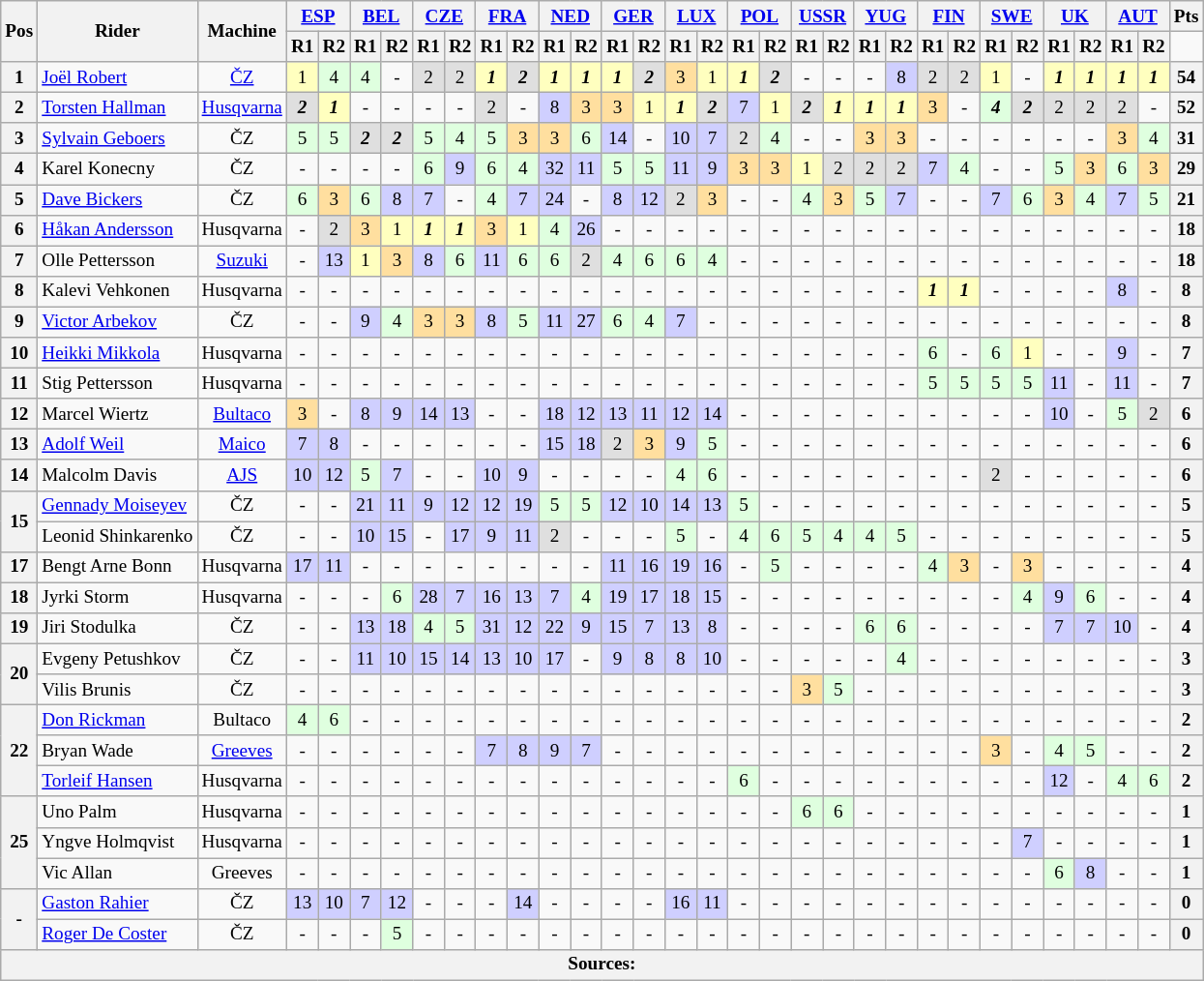<table class="wikitable" style="text-align:center; font-size:80%">
<tr>
<th valign="middle" rowspan=2>Pos</th>
<th valign="middle" rowspan=2>Rider</th>
<th valign="middle" rowspan=2>Machine</th>
<th colspan=2><a href='#'>ESP</a><br></th>
<th colspan=2><a href='#'>BEL</a><br></th>
<th colspan=2><a href='#'>CZE</a><br></th>
<th colspan=2><a href='#'>FRA</a><br></th>
<th colspan=2><a href='#'>NED</a><br></th>
<th colspan=2><a href='#'>GER</a><br></th>
<th colspan=2><a href='#'>LUX</a><br></th>
<th colspan=2><a href='#'>POL</a><br></th>
<th colspan=2><a href='#'>USSR</a><br></th>
<th colspan=2><a href='#'>YUG</a><br></th>
<th colspan=2><a href='#'>FIN</a><br></th>
<th colspan=2><a href='#'>SWE</a><br></th>
<th colspan=2><a href='#'>UK</a><br></th>
<th colspan=2><a href='#'>AUT</a><br></th>
<th valign="middle">Pts</th>
</tr>
<tr>
<th>R1</th>
<th>R2</th>
<th>R1</th>
<th>R2</th>
<th>R1</th>
<th>R2</th>
<th>R1</th>
<th>R2</th>
<th>R1</th>
<th>R2</th>
<th>R1</th>
<th>R2</th>
<th>R1</th>
<th>R2</th>
<th>R1</th>
<th>R2</th>
<th>R1</th>
<th>R2</th>
<th>R1</th>
<th>R2</th>
<th>R1</th>
<th>R2</th>
<th>R1</th>
<th>R2</th>
<th>R1</th>
<th>R2</th>
<th>R1</th>
<th>R2</th>
</tr>
<tr>
<th>1</th>
<td align=left> <a href='#'>Joël Robert</a></td>
<td><a href='#'>ČZ</a></td>
<td style="background:#ffffbf;">1</td>
<td style="background:#dfffdf;">4</td>
<td style="background:#dfffdf;">4</td>
<td>-</td>
<td style="background:#dfdfdf;">2</td>
<td style="background:#dfdfdf;">2</td>
<td style="background:#ffffbf;"><strong><em>1</em></strong></td>
<td style="background:#dfdfdf;"><strong><em>2</em></strong></td>
<td style="background:#ffffbf;"><strong><em>1</em></strong></td>
<td style="background:#ffffbf;"><strong><em>1</em></strong></td>
<td style="background:#ffffbf;"><strong><em>1</em></strong></td>
<td style="background:#dfdfdf;"><strong><em>2</em></strong></td>
<td style="background:#ffdf9f;">3</td>
<td style="background:#ffffbf;">1</td>
<td style="background:#ffffbf;"><strong><em>1</em></strong></td>
<td style="background:#dfdfdf;"><strong><em>2</em></strong></td>
<td>-</td>
<td>-</td>
<td>-</td>
<td style="background:#cfcfff;">8</td>
<td style="background:#dfdfdf;">2</td>
<td style="background:#dfdfdf;">2</td>
<td style="background:#ffffbf;">1</td>
<td>-</td>
<td style="background:#ffffbf;"><strong><em>1</em></strong></td>
<td style="background:#ffffbf;"><strong><em>1</em></strong></td>
<td style="background:#ffffbf;"><strong><em>1</em></strong></td>
<td style="background:#ffffbf;"><strong><em>1</em></strong></td>
<th>54</th>
</tr>
<tr>
<th>2</th>
<td align=left> <a href='#'>Torsten Hallman</a></td>
<td><a href='#'>Husqvarna</a></td>
<td style="background:#dfdfdf;"><strong><em>2</em></strong></td>
<td style="background:#ffffbf;"><strong><em>1</em></strong></td>
<td>-</td>
<td>-</td>
<td>-</td>
<td>-</td>
<td style="background:#dfdfdf;">2</td>
<td>-</td>
<td style="background:#cfcfff;">8</td>
<td style="background:#ffdf9f;">3</td>
<td style="background:#ffdf9f;">3</td>
<td style="background:#ffffbf;">1</td>
<td style="background:#ffffbf;"><strong><em>1</em></strong></td>
<td style="background:#dfdfdf;"><strong><em>2</em></strong></td>
<td style="background:#cfcfff;">7</td>
<td style="background:#ffffbf;">1</td>
<td style="background:#dfdfdf;"><strong><em>2</em></strong></td>
<td style="background:#ffffbf;"><strong><em>1</em></strong></td>
<td style="background:#ffffbf;"><strong><em>1</em></strong></td>
<td style="background:#ffffbf;"><strong><em>1</em></strong></td>
<td style="background:#ffdf9f;">3</td>
<td>-</td>
<td style="background:#dfffdf;"><strong><em>4</em></strong></td>
<td style="background:#dfdfdf;"><strong><em>2</em></strong></td>
<td style="background:#dfdfdf;">2</td>
<td style="background:#dfdfdf;">2</td>
<td style="background:#dfdfdf;">2</td>
<td>-</td>
<th>52</th>
</tr>
<tr>
<th>3</th>
<td align=left> <a href='#'>Sylvain Geboers</a></td>
<td>ČZ</td>
<td style="background:#dfffdf;">5</td>
<td style="background:#dfffdf;">5</td>
<td style="background:#dfdfdf;"><strong><em>2</em></strong></td>
<td style="background:#dfdfdf;"><strong><em>2</em></strong></td>
<td style="background:#dfffdf;">5</td>
<td style="background:#dfffdf;">4</td>
<td style="background:#dfffdf;">5</td>
<td style="background:#ffdf9f;">3</td>
<td style="background:#ffdf9f;">3</td>
<td style="background:#dfffdf;">6</td>
<td style="background:#cfcfff;">14</td>
<td>-</td>
<td style="background:#cfcfff;">10</td>
<td style="background:#cfcfff;">7</td>
<td style="background:#dfdfdf;">2</td>
<td style="background:#dfffdf;">4</td>
<td>-</td>
<td>-</td>
<td style="background:#ffdf9f;">3</td>
<td style="background:#ffdf9f;">3</td>
<td>-</td>
<td>-</td>
<td>-</td>
<td>-</td>
<td>-</td>
<td>-</td>
<td style="background:#ffdf9f;">3</td>
<td style="background:#dfffdf;">4</td>
<th>31</th>
</tr>
<tr>
<th>4</th>
<td align=left> Karel Konecny</td>
<td>ČZ</td>
<td>-</td>
<td>-</td>
<td>-</td>
<td>-</td>
<td style="background:#dfffdf;">6</td>
<td style="background:#cfcfff;">9</td>
<td style="background:#dfffdf;">6</td>
<td style="background:#dfffdf;">4</td>
<td style="background:#cfcfff;">32</td>
<td style="background:#cfcfff;">11</td>
<td style="background:#dfffdf;">5</td>
<td style="background:#dfffdf;">5</td>
<td style="background:#cfcfff;">11</td>
<td style="background:#cfcfff;">9</td>
<td style="background:#ffdf9f;">3</td>
<td style="background:#ffdf9f;">3</td>
<td style="background:#ffffbf;">1</td>
<td style="background:#dfdfdf;">2</td>
<td style="background:#dfdfdf;">2</td>
<td style="background:#dfdfdf;">2</td>
<td style="background:#cfcfff;">7</td>
<td style="background:#dfffdf;">4</td>
<td>-</td>
<td>-</td>
<td style="background:#dfffdf;">5</td>
<td style="background:#ffdf9f;">3</td>
<td style="background:#dfffdf;">6</td>
<td style="background:#ffdf9f;">3</td>
<th>29</th>
</tr>
<tr>
<th>5</th>
<td align=left> <a href='#'>Dave Bickers</a></td>
<td>ČZ</td>
<td style="background:#dfffdf;">6</td>
<td style="background:#ffdf9f;">3</td>
<td style="background:#dfffdf;">6</td>
<td style="background:#cfcfff;">8</td>
<td style="background:#cfcfff;">7</td>
<td>-</td>
<td style="background:#dfffdf;">4</td>
<td style="background:#cfcfff;">7</td>
<td style="background:#cfcfff;">24</td>
<td>-</td>
<td style="background:#cfcfff;">8</td>
<td style="background:#cfcfff;">12</td>
<td style="background:#dfdfdf;">2</td>
<td style="background:#ffdf9f;">3</td>
<td>-</td>
<td>-</td>
<td style="background:#dfffdf;">4</td>
<td style="background:#ffdf9f;">3</td>
<td style="background:#dfffdf;">5</td>
<td style="background:#cfcfff;">7</td>
<td>-</td>
<td>-</td>
<td style="background:#cfcfff;">7</td>
<td style="background:#dfffdf;">6</td>
<td style="background:#ffdf9f;">3</td>
<td style="background:#dfffdf;">4</td>
<td style="background:#cfcfff;">7</td>
<td style="background:#dfffdf;">5</td>
<th>21</th>
</tr>
<tr>
<th>6</th>
<td align=left> <a href='#'>Håkan Andersson</a></td>
<td>Husqvarna</td>
<td>-</td>
<td style="background:#dfdfdf;">2</td>
<td style="background:#ffdf9f;">3</td>
<td style="background:#ffffbf;">1</td>
<td style="background:#ffffbf;"><strong><em>1</em></strong></td>
<td style="background:#ffffbf;"><strong><em>1</em></strong></td>
<td style="background:#ffdf9f;">3</td>
<td style="background:#ffffbf;">1</td>
<td style="background:#dfffdf;">4</td>
<td style="background:#cfcfff;">26</td>
<td>-</td>
<td>-</td>
<td>-</td>
<td>-</td>
<td>-</td>
<td>-</td>
<td>-</td>
<td>-</td>
<td>-</td>
<td>-</td>
<td>-</td>
<td>-</td>
<td>-</td>
<td>-</td>
<td>-</td>
<td>-</td>
<td>-</td>
<td>-</td>
<th>18</th>
</tr>
<tr>
<th>7</th>
<td align=left> Olle Pettersson</td>
<td><a href='#'>Suzuki</a></td>
<td>-</td>
<td style="background:#cfcfff;">13</td>
<td style="background:#ffffbf;">1</td>
<td style="background:#ffdf9f;">3</td>
<td style="background:#cfcfff;">8</td>
<td style="background:#dfffdf;">6</td>
<td style="background:#cfcfff;">11</td>
<td style="background:#dfffdf;">6</td>
<td style="background:#dfffdf;">6</td>
<td style="background:#dfdfdf;">2</td>
<td style="background:#dfffdf;">4</td>
<td style="background:#dfffdf;">6</td>
<td style="background:#dfffdf;">6</td>
<td style="background:#dfffdf;">4</td>
<td>-</td>
<td>-</td>
<td>-</td>
<td>-</td>
<td>-</td>
<td>-</td>
<td>-</td>
<td>-</td>
<td>-</td>
<td>-</td>
<td>-</td>
<td>-</td>
<td>-</td>
<td>-</td>
<th>18</th>
</tr>
<tr>
<th>8</th>
<td align=left> Kalevi Vehkonen</td>
<td>Husqvarna</td>
<td>-</td>
<td>-</td>
<td>-</td>
<td>-</td>
<td>-</td>
<td>-</td>
<td>-</td>
<td>-</td>
<td>-</td>
<td>-</td>
<td>-</td>
<td>-</td>
<td>-</td>
<td>-</td>
<td>-</td>
<td>-</td>
<td>-</td>
<td>-</td>
<td>-</td>
<td>-</td>
<td style="background:#ffffbf;"><strong><em>1</em></strong></td>
<td style="background:#ffffbf;"><strong><em>1</em></strong></td>
<td>-</td>
<td>-</td>
<td>-</td>
<td>-</td>
<td style="background:#cfcfff;">8</td>
<td>-</td>
<th>8</th>
</tr>
<tr>
<th>9</th>
<td align=left> <a href='#'>Victor Arbekov</a></td>
<td>ČZ</td>
<td>-</td>
<td>-</td>
<td style="background:#cfcfff;">9</td>
<td style="background:#dfffdf;">4</td>
<td style="background:#ffdf9f;">3</td>
<td style="background:#ffdf9f;">3</td>
<td style="background:#cfcfff;">8</td>
<td style="background:#dfffdf;">5</td>
<td style="background:#cfcfff;">11</td>
<td style="background:#cfcfff;">27</td>
<td style="background:#dfffdf;">6</td>
<td style="background:#dfffdf;">4</td>
<td style="background:#cfcfff;">7</td>
<td>-</td>
<td>-</td>
<td>-</td>
<td>-</td>
<td>-</td>
<td>-</td>
<td>-</td>
<td>-</td>
<td>-</td>
<td>-</td>
<td>-</td>
<td>-</td>
<td>-</td>
<td>-</td>
<td>-</td>
<th>8</th>
</tr>
<tr>
<th>10</th>
<td align=left> <a href='#'>Heikki Mikkola</a></td>
<td>Husqvarna</td>
<td>-</td>
<td>-</td>
<td>-</td>
<td>-</td>
<td>-</td>
<td>-</td>
<td>-</td>
<td>-</td>
<td>-</td>
<td>-</td>
<td>-</td>
<td>-</td>
<td>-</td>
<td>-</td>
<td>-</td>
<td>-</td>
<td>-</td>
<td>-</td>
<td>-</td>
<td>-</td>
<td style="background:#dfffdf;">6</td>
<td>-</td>
<td style="background:#dfffdf;">6</td>
<td style="background:#ffffbf;">1</td>
<td>-</td>
<td>-</td>
<td style="background:#cfcfff;">9</td>
<td>-</td>
<th>7</th>
</tr>
<tr>
<th>11</th>
<td align=left> Stig Pettersson</td>
<td>Husqvarna</td>
<td>-</td>
<td>-</td>
<td>-</td>
<td>-</td>
<td>-</td>
<td>-</td>
<td>-</td>
<td>-</td>
<td>-</td>
<td>-</td>
<td>-</td>
<td>-</td>
<td>-</td>
<td>-</td>
<td>-</td>
<td>-</td>
<td>-</td>
<td>-</td>
<td>-</td>
<td>-</td>
<td style="background:#dfffdf;">5</td>
<td style="background:#dfffdf;">5</td>
<td style="background:#dfffdf;">5</td>
<td style="background:#dfffdf;">5</td>
<td style="background:#cfcfff;">11</td>
<td>-</td>
<td style="background:#cfcfff;">11</td>
<td>-</td>
<th>7</th>
</tr>
<tr>
<th>12</th>
<td align=left> Marcel Wiertz</td>
<td><a href='#'>Bultaco</a></td>
<td style="background:#ffdf9f;">3</td>
<td>-</td>
<td style="background:#cfcfff;">8</td>
<td style="background:#cfcfff;">9</td>
<td style="background:#cfcfff;">14</td>
<td style="background:#cfcfff;">13</td>
<td>-</td>
<td>-</td>
<td style="background:#cfcfff;">18</td>
<td style="background:#cfcfff;">12</td>
<td style="background:#cfcfff;">13</td>
<td style="background:#cfcfff;">11</td>
<td style="background:#cfcfff;">12</td>
<td style="background:#cfcfff;">14</td>
<td>-</td>
<td>-</td>
<td>-</td>
<td>-</td>
<td>-</td>
<td>-</td>
<td>-</td>
<td>-</td>
<td>-</td>
<td>-</td>
<td style="background:#cfcfff;">10</td>
<td>-</td>
<td style="background:#dfffdf;">5</td>
<td style="background:#dfdfdf;">2</td>
<th>6</th>
</tr>
<tr>
<th>13</th>
<td align=left> <a href='#'>Adolf Weil</a></td>
<td><a href='#'>Maico</a></td>
<td style="background:#cfcfff;">7</td>
<td style="background:#cfcfff;">8</td>
<td>-</td>
<td>-</td>
<td>-</td>
<td>-</td>
<td>-</td>
<td>-</td>
<td style="background:#cfcfff;">15</td>
<td style="background:#cfcfff;">18</td>
<td style="background:#dfdfdf;">2</td>
<td style="background:#ffdf9f;">3</td>
<td style="background:#cfcfff;">9</td>
<td style="background:#dfffdf;">5</td>
<td>-</td>
<td>-</td>
<td>-</td>
<td>-</td>
<td>-</td>
<td>-</td>
<td>-</td>
<td>-</td>
<td>-</td>
<td>-</td>
<td>-</td>
<td>-</td>
<td>-</td>
<td>-</td>
<th>6</th>
</tr>
<tr>
<th>14</th>
<td align=left> Malcolm Davis</td>
<td><a href='#'>AJS</a></td>
<td style="background:#cfcfff;">10</td>
<td style="background:#cfcfff;">12</td>
<td style="background:#dfffdf;">5</td>
<td style="background:#cfcfff;">7</td>
<td>-</td>
<td>-</td>
<td style="background:#cfcfff;">10</td>
<td style="background:#cfcfff;">9</td>
<td>-</td>
<td>-</td>
<td>-</td>
<td>-</td>
<td style="background:#dfffdf;">4</td>
<td style="background:#dfffdf;">6</td>
<td>-</td>
<td>-</td>
<td>-</td>
<td>-</td>
<td>-</td>
<td>-</td>
<td>-</td>
<td>-</td>
<td style="background:#dfdfdf;">2</td>
<td>-</td>
<td>-</td>
<td>-</td>
<td>-</td>
<td>-</td>
<th>6</th>
</tr>
<tr>
<th rowspan=2>15</th>
<td align=left> <a href='#'>Gennady Moiseyev</a></td>
<td>ČZ</td>
<td>-</td>
<td>-</td>
<td style="background:#cfcfff;">21</td>
<td style="background:#cfcfff;">11</td>
<td style="background:#cfcfff;">9</td>
<td style="background:#cfcfff;">12</td>
<td style="background:#cfcfff;">12</td>
<td style="background:#cfcfff;">19</td>
<td style="background:#dfffdf;">5</td>
<td style="background:#dfffdf;">5</td>
<td style="background:#cfcfff;">12</td>
<td style="background:#cfcfff;">10</td>
<td style="background:#cfcfff;">14</td>
<td style="background:#cfcfff;">13</td>
<td style="background:#dfffdf;">5</td>
<td>-</td>
<td>-</td>
<td>-</td>
<td>-</td>
<td>-</td>
<td>-</td>
<td>-</td>
<td>-</td>
<td>-</td>
<td>-</td>
<td>-</td>
<td>-</td>
<td>-</td>
<th>5</th>
</tr>
<tr>
<td align=left> Leonid Shinkarenko</td>
<td>ČZ</td>
<td>-</td>
<td>-</td>
<td style="background:#cfcfff;">10</td>
<td style="background:#cfcfff;">15</td>
<td>-</td>
<td style="background:#cfcfff;">17</td>
<td style="background:#cfcfff;">9</td>
<td style="background:#cfcfff;">11</td>
<td style="background:#dfdfdf;">2</td>
<td>-</td>
<td>-</td>
<td>-</td>
<td style="background:#dfffdf;">5</td>
<td>-</td>
<td style="background:#dfffdf;">4</td>
<td style="background:#dfffdf;">6</td>
<td style="background:#dfffdf;">5</td>
<td style="background:#dfffdf;">4</td>
<td style="background:#dfffdf;">4</td>
<td style="background:#dfffdf;">5</td>
<td>-</td>
<td>-</td>
<td>-</td>
<td>-</td>
<td>-</td>
<td>-</td>
<td>-</td>
<td>-</td>
<th>5</th>
</tr>
<tr>
<th>17</th>
<td align=left> Bengt Arne Bonn</td>
<td>Husqvarna</td>
<td style="background:#cfcfff;">17</td>
<td style="background:#cfcfff;">11</td>
<td>-</td>
<td>-</td>
<td>-</td>
<td>-</td>
<td>-</td>
<td>-</td>
<td>-</td>
<td>-</td>
<td style="background:#cfcfff;">11</td>
<td style="background:#cfcfff;">16</td>
<td style="background:#cfcfff;">19</td>
<td style="background:#cfcfff;">16</td>
<td>-</td>
<td style="background:#dfffdf;">5</td>
<td>-</td>
<td>-</td>
<td>-</td>
<td>-</td>
<td style="background:#dfffdf;">4</td>
<td style="background:#ffdf9f;">3</td>
<td>-</td>
<td style="background:#ffdf9f;">3</td>
<td>-</td>
<td>-</td>
<td>-</td>
<td>-</td>
<th>4</th>
</tr>
<tr>
<th>18</th>
<td align=left> Jyrki Storm</td>
<td>Husqvarna</td>
<td>-</td>
<td>-</td>
<td>-</td>
<td style="background:#dfffdf;">6</td>
<td style="background:#cfcfff;">28</td>
<td style="background:#cfcfff;">7</td>
<td style="background:#cfcfff;">16</td>
<td style="background:#cfcfff;">13</td>
<td style="background:#cfcfff;">7</td>
<td style="background:#dfffdf;">4</td>
<td style="background:#cfcfff;">19</td>
<td style="background:#cfcfff;">17</td>
<td style="background:#cfcfff;">18</td>
<td style="background:#cfcfff;">15</td>
<td>-</td>
<td>-</td>
<td>-</td>
<td>-</td>
<td>-</td>
<td>-</td>
<td>-</td>
<td>-</td>
<td>-</td>
<td style="background:#dfffdf;">4</td>
<td style="background:#cfcfff;">9</td>
<td style="background:#dfffdf;">6</td>
<td>-</td>
<td>-</td>
<th>4</th>
</tr>
<tr>
<th>19</th>
<td align=left> Jiri Stodulka</td>
<td>ČZ</td>
<td>-</td>
<td>-</td>
<td style="background:#cfcfff;">13</td>
<td style="background:#cfcfff;">18</td>
<td style="background:#dfffdf;">4</td>
<td style="background:#dfffdf;">5</td>
<td style="background:#cfcfff;">31</td>
<td style="background:#cfcfff;">12</td>
<td style="background:#cfcfff;">22</td>
<td style="background:#cfcfff;">9</td>
<td style="background:#cfcfff;">15</td>
<td style="background:#cfcfff;">7</td>
<td style="background:#cfcfff;">13</td>
<td style="background:#cfcfff;">8</td>
<td>-</td>
<td>-</td>
<td>-</td>
<td>-</td>
<td style="background:#dfffdf;">6</td>
<td style="background:#dfffdf;">6</td>
<td>-</td>
<td>-</td>
<td>-</td>
<td>-</td>
<td style="background:#cfcfff;">7</td>
<td style="background:#cfcfff;">7</td>
<td style="background:#cfcfff;">10</td>
<td>-</td>
<th>4</th>
</tr>
<tr>
<th rowspan=2>20</th>
<td align=left> Evgeny Petushkov</td>
<td>ČZ</td>
<td>-</td>
<td>-</td>
<td style="background:#cfcfff;">11</td>
<td style="background:#cfcfff;">10</td>
<td style="background:#cfcfff;">15</td>
<td style="background:#cfcfff;">14</td>
<td style="background:#cfcfff;">13</td>
<td style="background:#cfcfff;">10</td>
<td style="background:#cfcfff;">17</td>
<td>-</td>
<td style="background:#cfcfff;">9</td>
<td style="background:#cfcfff;">8</td>
<td style="background:#cfcfff;">8</td>
<td style="background:#cfcfff;">10</td>
<td>-</td>
<td>-</td>
<td>-</td>
<td>-</td>
<td>-</td>
<td style="background:#dfffdf;">4</td>
<td>-</td>
<td>-</td>
<td>-</td>
<td>-</td>
<td>-</td>
<td>-</td>
<td>-</td>
<td>-</td>
<th>3</th>
</tr>
<tr>
<td align=left> Vilis Brunis</td>
<td>ČZ</td>
<td>-</td>
<td>-</td>
<td>-</td>
<td>-</td>
<td>-</td>
<td>-</td>
<td>-</td>
<td>-</td>
<td>-</td>
<td>-</td>
<td>-</td>
<td>-</td>
<td>-</td>
<td>-</td>
<td>-</td>
<td>-</td>
<td style="background:#ffdf9f;">3</td>
<td style="background:#dfffdf;">5</td>
<td>-</td>
<td>-</td>
<td>-</td>
<td>-</td>
<td>-</td>
<td>-</td>
<td>-</td>
<td>-</td>
<td>-</td>
<td>-</td>
<th>3</th>
</tr>
<tr>
<th rowspan=3>22</th>
<td align=left> <a href='#'>Don Rickman</a></td>
<td>Bultaco</td>
<td style="background:#dfffdf;">4</td>
<td style="background:#dfffdf;">6</td>
<td>-</td>
<td>-</td>
<td>-</td>
<td>-</td>
<td>-</td>
<td>-</td>
<td>-</td>
<td>-</td>
<td>-</td>
<td>-</td>
<td>-</td>
<td>-</td>
<td>-</td>
<td>-</td>
<td>-</td>
<td>-</td>
<td>-</td>
<td>-</td>
<td>-</td>
<td>-</td>
<td>-</td>
<td>-</td>
<td>-</td>
<td>-</td>
<td>-</td>
<td>-</td>
<th>2</th>
</tr>
<tr>
<td align=left> Bryan Wade</td>
<td><a href='#'>Greeves</a></td>
<td>-</td>
<td>-</td>
<td>-</td>
<td>-</td>
<td>-</td>
<td>-</td>
<td style="background:#cfcfff;">7</td>
<td style="background:#cfcfff;">8</td>
<td style="background:#cfcfff;">9</td>
<td style="background:#cfcfff;">7</td>
<td>-</td>
<td>-</td>
<td>-</td>
<td>-</td>
<td>-</td>
<td>-</td>
<td>-</td>
<td>-</td>
<td>-</td>
<td>-</td>
<td>-</td>
<td>-</td>
<td style="background:#ffdf9f;">3</td>
<td>-</td>
<td style="background:#dfffdf;">4</td>
<td style="background:#dfffdf;">5</td>
<td>-</td>
<td>-</td>
<th>2</th>
</tr>
<tr>
<td align=left> <a href='#'>Torleif Hansen</a></td>
<td>Husqvarna</td>
<td>-</td>
<td>-</td>
<td>-</td>
<td>-</td>
<td>-</td>
<td>-</td>
<td>-</td>
<td>-</td>
<td>-</td>
<td>-</td>
<td>-</td>
<td>-</td>
<td>-</td>
<td>-</td>
<td style="background:#dfffdf;">6</td>
<td>-</td>
<td>-</td>
<td>-</td>
<td>-</td>
<td>-</td>
<td>-</td>
<td>-</td>
<td>-</td>
<td>-</td>
<td style="background:#cfcfff;">12</td>
<td>-</td>
<td style="background:#dfffdf;">4</td>
<td style="background:#dfffdf;">6</td>
<th>2</th>
</tr>
<tr>
<th rowspan=3>25</th>
<td align=left> Uno Palm</td>
<td>Husqvarna</td>
<td>-</td>
<td>-</td>
<td>-</td>
<td>-</td>
<td>-</td>
<td>-</td>
<td>-</td>
<td>-</td>
<td>-</td>
<td>-</td>
<td>-</td>
<td>-</td>
<td>-</td>
<td>-</td>
<td>-</td>
<td>-</td>
<td style="background:#dfffdf;">6</td>
<td style="background:#dfffdf;">6</td>
<td>-</td>
<td>-</td>
<td>-</td>
<td>-</td>
<td>-</td>
<td>-</td>
<td>-</td>
<td>-</td>
<td>-</td>
<td>-</td>
<th>1</th>
</tr>
<tr>
<td align=left> Yngve Holmqvist</td>
<td>Husqvarna</td>
<td>-</td>
<td>-</td>
<td>-</td>
<td>-</td>
<td>-</td>
<td>-</td>
<td>-</td>
<td>-</td>
<td>-</td>
<td>-</td>
<td>-</td>
<td>-</td>
<td>-</td>
<td>-</td>
<td>-</td>
<td>-</td>
<td>-</td>
<td>-</td>
<td>-</td>
<td>-</td>
<td>-</td>
<td>-</td>
<td>-</td>
<td style="background:#cfcfff;">7</td>
<td>-</td>
<td>-</td>
<td>-</td>
<td>-</td>
<th>1</th>
</tr>
<tr>
<td align=left> Vic Allan</td>
<td>Greeves</td>
<td>-</td>
<td>-</td>
<td>-</td>
<td>-</td>
<td>-</td>
<td>-</td>
<td>-</td>
<td>-</td>
<td>-</td>
<td>-</td>
<td>-</td>
<td>-</td>
<td>-</td>
<td>-</td>
<td>-</td>
<td>-</td>
<td>-</td>
<td>-</td>
<td>-</td>
<td>-</td>
<td>-</td>
<td>-</td>
<td>-</td>
<td>-</td>
<td style="background:#dfffdf;">6</td>
<td style="background:#cfcfff;">8</td>
<td>-</td>
<td>-</td>
<th>1</th>
</tr>
<tr>
<th rowspan=2>-</th>
<td align=left> <a href='#'>Gaston Rahier</a></td>
<td>ČZ</td>
<td style="background:#cfcfff;">13</td>
<td style="background:#cfcfff;">10</td>
<td style="background:#cfcfff;">7</td>
<td style="background:#cfcfff;">12</td>
<td>-</td>
<td>-</td>
<td>-</td>
<td style="background:#cfcfff;">14</td>
<td>-</td>
<td>-</td>
<td>-</td>
<td>-</td>
<td style="background:#cfcfff;">16</td>
<td style="background:#cfcfff;">11</td>
<td>-</td>
<td>-</td>
<td>-</td>
<td>-</td>
<td>-</td>
<td>-</td>
<td>-</td>
<td>-</td>
<td>-</td>
<td>-</td>
<td>-</td>
<td>-</td>
<td>-</td>
<td>-</td>
<th>0</th>
</tr>
<tr>
<td align=left> <a href='#'>Roger De Coster</a></td>
<td>ČZ</td>
<td>-</td>
<td>-</td>
<td>-</td>
<td style="background:#dfffdf;">5</td>
<td>-</td>
<td>-</td>
<td>-</td>
<td>-</td>
<td>-</td>
<td>-</td>
<td>-</td>
<td>-</td>
<td>-</td>
<td>-</td>
<td>-</td>
<td>-</td>
<td>-</td>
<td>-</td>
<td>-</td>
<td>-</td>
<td>-</td>
<td>-</td>
<td>-</td>
<td>-</td>
<td>-</td>
<td>-</td>
<td>-</td>
<td>-</td>
<th>0</th>
</tr>
<tr>
<th colspan=34>Sources:</th>
</tr>
</table>
